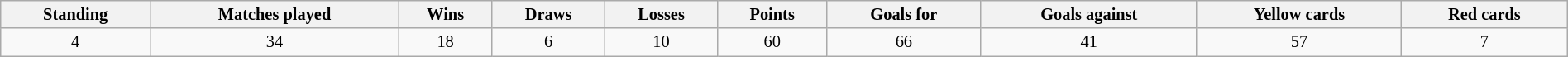<table class="wikitable" style="width:100%; font-size:85%;">
<tr>
<th align=center>Standing</th>
<th align=center>Matches played</th>
<th align=center>Wins</th>
<th align=center>Draws</th>
<th align=center>Losses</th>
<th align=center>Points</th>
<th align=center>Goals for<br></th>
<th align=center>Goals against<br></th>
<th align=center>Yellow cards<br></th>
<th align=center>Red cards<br> </th>
</tr>
<tr>
<td align=center>4</td>
<td align=center>34</td>
<td align=center>18</td>
<td align=center>6</td>
<td align=center>10</td>
<td align=center>60</td>
<td align=center>66</td>
<td align=center>41</td>
<td align=center>57</td>
<td align=center>7</td>
</tr>
</table>
